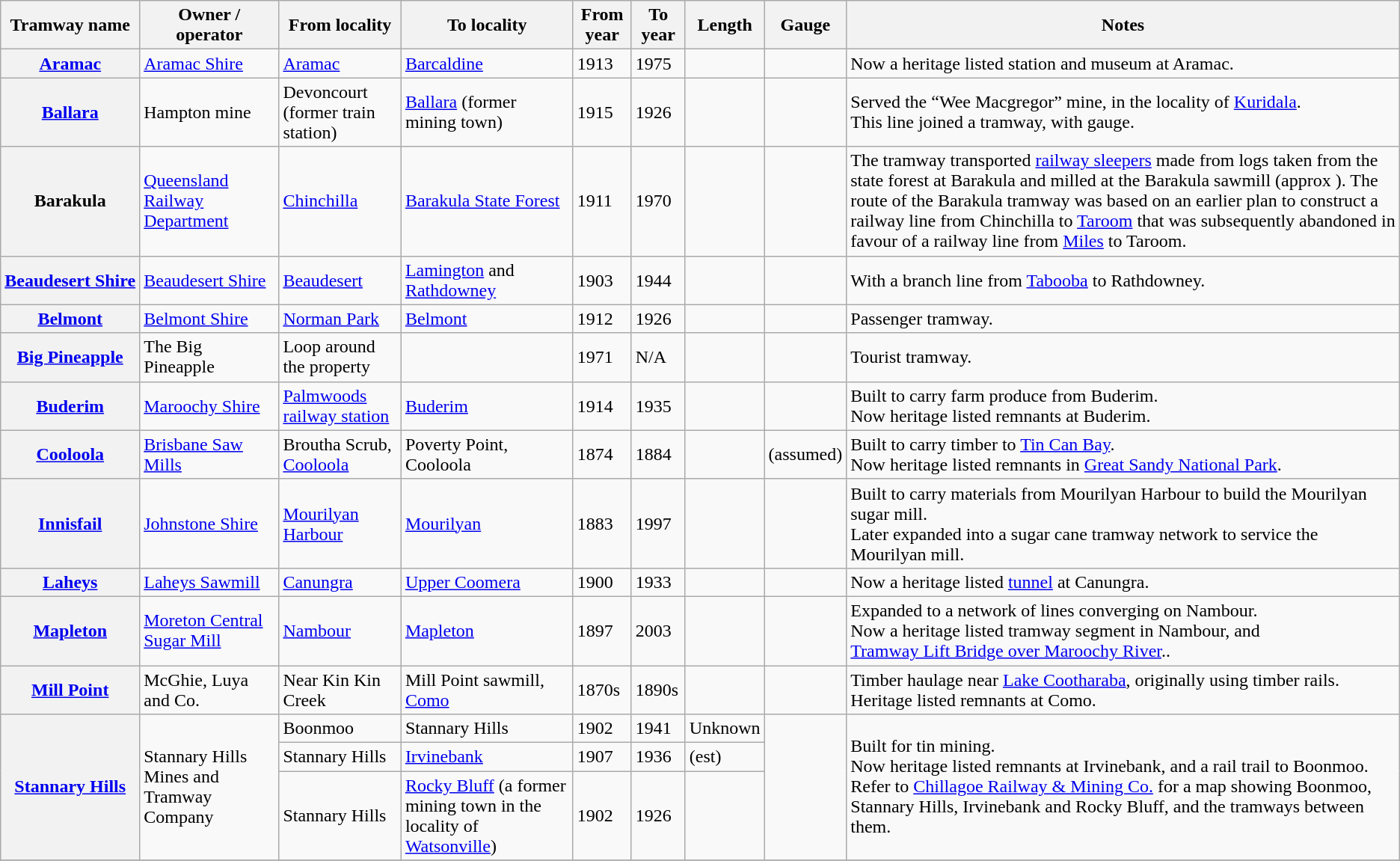<table class="wikitable sortable">
<tr>
<th scope="col">Tramway name</th>
<th scope="col">Owner / operator</th>
<th scope="col">From locality</th>
<th scope="col">To locality</th>
<th scope="col">From year</th>
<th scope="col">To year</th>
<th scope="col">Length</th>
<th scope="col">Gauge</th>
<th scope="col">Notes</th>
</tr>
<tr>
<th style="vertical-align:centre; white-space:nowrap;"><a href='#'>Aramac</a></th>
<td><a href='#'>Aramac Shire</a></td>
<td><a href='#'>Aramac</a></td>
<td><a href='#'>Barcaldine</a></td>
<td>1913</td>
<td>1975</td>
<td></td>
<td></td>
<td>Now a heritage listed station and museum at Aramac.</td>
</tr>
<tr>
<th style="vertical-align:centre; white-space:nowrap;"><a href='#'>Ballara</a></th>
<td>Hampton mine</td>
<td>Devoncourt (former train station)</td>
<td><a href='#'>Ballara</a> (former mining town)</td>
<td>1915</td>
<td>1926</td>
<td></td>
<td></td>
<td>Served the “Wee Macgregor” mine, in the locality of <a href='#'>Kuridala</a>. <br> This line joined a  tramway, with  gauge.</td>
</tr>
<tr>
<th>Barakula</th>
<td><a href='#'>Queensland Railway Department</a></td>
<td><a href='#'>Chinchilla</a></td>
<td><a href='#'>Barakula State Forest</a></td>
<td>1911</td>
<td>1970</td>
<td></td>
<td></td>
<td>The tramway transported <a href='#'>railway sleepers</a> made from logs taken from the state forest at Barakula and milled at the Barakula sawmill (approx ). The route of the Barakula tramway was based on an earlier plan to construct a railway line from Chinchilla to <a href='#'>Taroom</a> that was subsequently abandoned in favour of a railway line from <a href='#'>Miles</a> to Taroom.</td>
</tr>
<tr>
<th style="vertical-align:centre; white-space:nowrap;"><a href='#'>Beaudesert Shire</a></th>
<td><a href='#'>Beaudesert Shire</a></td>
<td><a href='#'>Beaudesert</a></td>
<td><a href='#'>Lamington</a> and <br><a href='#'>Rathdowney</a></td>
<td>1903</td>
<td>1944</td>
<td></td>
<td></td>
<td>With a branch line from <a href='#'>Tabooba</a> to Rathdowney.</td>
</tr>
<tr>
<th style="vertical-align:centre; white-space:nowrap;"><a href='#'>Belmont</a></th>
<td><a href='#'>Belmont Shire</a></td>
<td><a href='#'>Norman Park</a></td>
<td><a href='#'>Belmont</a></td>
<td>1912</td>
<td>1926</td>
<td></td>
<td></td>
<td>Passenger tramway.</td>
</tr>
<tr>
<th style="vertical-align:centre; white-space:nowrap;"><a href='#'>Big Pineapple</a></th>
<td>The Big Pineapple</td>
<td>Loop around the property</td>
<td></td>
<td>1971</td>
<td>N/A</td>
<td></td>
<td></td>
<td>Tourist tramway.</td>
</tr>
<tr>
<th style="vertical-align:centre; white-space:nowrap;"><a href='#'>Buderim</a></th>
<td><a href='#'>Maroochy Shire</a></td>
<td><a href='#'>Palmwoods railway station</a></td>
<td><a href='#'>Buderim</a></td>
<td>1914</td>
<td>1935</td>
<td></td>
<td></td>
<td>Built to carry farm produce from Buderim. <br> Now heritage listed remnants at Buderim.</td>
</tr>
<tr>
<th style="vertical-align:centre; white-space:nowrap;"><a href='#'>Cooloola</a></th>
<td><a href='#'>Brisbane Saw Mills</a></td>
<td>Broutha Scrub, <a href='#'>Cooloola</a></td>
<td>Poverty Point, Cooloola</td>
<td>1874</td>
<td>1884</td>
<td></td>
<td> (assumed)</td>
<td>Built to carry timber to <a href='#'>Tin Can Bay</a>. <br> Now heritage listed remnants in <a href='#'>Great Sandy National Park</a>.</td>
</tr>
<tr>
<th style="vertical-align:centre; white-space:nowrap;"><a href='#'>Innisfail</a></th>
<td><a href='#'>Johnstone Shire</a></td>
<td><a href='#'>Mourilyan Harbour</a></td>
<td><a href='#'>Mourilyan</a></td>
<td>1883</td>
<td>1997</td>
<td></td>
<td></td>
<td>Built to carry materials from Mourilyan Harbour to build the Mourilyan sugar mill. <br> Later expanded into a sugar cane tramway network to service the Mourilyan mill.</td>
</tr>
<tr>
<th style="vertical-align:centre; white-space:nowrap;"><a href='#'>Laheys</a></th>
<td><a href='#'>Laheys Sawmill</a></td>
<td><a href='#'>Canungra</a></td>
<td><a href='#'>Upper Coomera</a></td>
<td>1900</td>
<td>1933</td>
<td></td>
<td></td>
<td>Now a heritage listed <a href='#'>tunnel</a> at Canungra.</td>
</tr>
<tr>
<th style="vertical-align:centre; white-space:nowrap;"><a href='#'>Mapleton</a></th>
<td><a href='#'>Moreton Central Sugar Mill</a></td>
<td><a href='#'>Nambour</a></td>
<td><a href='#'>Mapleton</a></td>
<td>1897</td>
<td>2003</td>
<td></td>
<td></td>
<td>Expanded to a network of lines converging on Nambour. <br> Now a heritage listed tramway segment in Nambour, and <br> <a href='#'>Tramway Lift Bridge over Maroochy River</a>..</td>
</tr>
<tr>
<th style="vertical-align:centre; white-space:nowrap;"><a href='#'>Mill Point</a></th>
<td>McGhie, Luya and Co.</td>
<td>Near Kin Kin Creek</td>
<td>Mill Point sawmill, <a href='#'>Como</a></td>
<td>1870s</td>
<td>1890s</td>
<td></td>
<td></td>
<td>Timber haulage near <a href='#'>Lake Cootharaba</a>, originally using timber rails. <br> Heritage listed remnants at Como.</td>
</tr>
<tr>
<th style="vertical-align:centre; white-space:nowrap;" rowspan=3><a href='#'>Stannary Hills</a></th>
<td rowspan=3>Stannary Hills Mines and Tramway Company</td>
<td>Boonmoo</td>
<td>Stannary Hills</td>
<td>1902</td>
<td>1941</td>
<td>Unknown</td>
<td rowspan=3></td>
<td rowspan=3>Built for tin mining. <br> Now heritage listed remnants at Irvinebank, and a rail trail to Boonmoo. <br> Refer to <a href='#'>Chillagoe Railway & Mining Co.</a> for a map showing Boonmoo, Stannary Hills, Irvinebank and Rocky Bluff, and the tramways between them.</td>
</tr>
<tr>
<td>Stannary Hills</td>
<td><a href='#'>Irvinebank</a></td>
<td>1907</td>
<td>1936</td>
<td>(est)</td>
</tr>
<tr>
<td>Stannary Hills</td>
<td><a href='#'>Rocky Bluff</a> (a former mining town in the locality of <a href='#'>Watsonville</a>)</td>
<td>1902</td>
<td>1926</td>
<td></td>
</tr>
<tr>
</tr>
</table>
